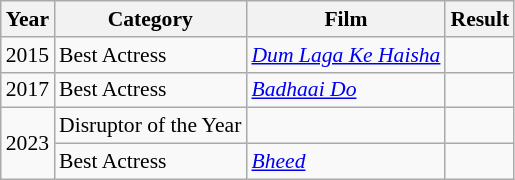<table class="wikitable" style="font-size: 90%;">
<tr>
<th>Year</th>
<th>Category</th>
<th>Film</th>
<th>Result</th>
</tr>
<tr>
<td>2015</td>
<td>Best Actress</td>
<td><em><a href='#'>Dum Laga Ke Haisha</a></em></td>
<td></td>
</tr>
<tr>
<td>2017</td>
<td>Best Actress</td>
<td><em><a href='#'>Badhaai Do</a></em></td>
<td></td>
</tr>
<tr>
<td rowspan=2>2023</td>
<td>Disruptor of the Year</td>
<td></td>
<td></td>
</tr>
<tr>
<td>Best Actress</td>
<td><em><a href='#'>Bheed</a></em></td>
<td></td>
</tr>
</table>
